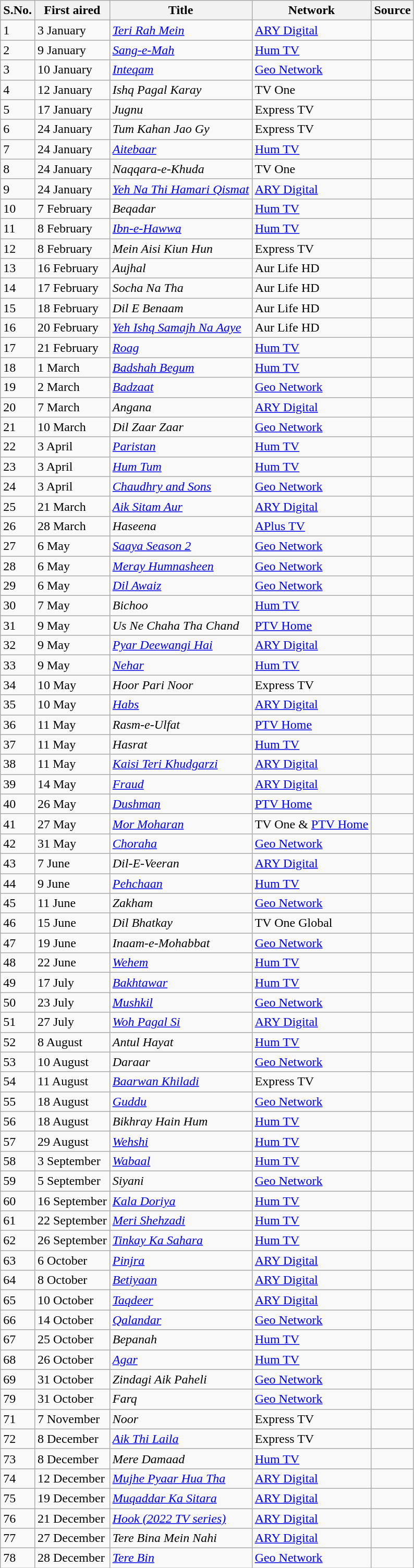<table class="wikitable">
<tr>
<th>S.No.</th>
<th>First aired</th>
<th>Title</th>
<th>Network</th>
<th>Source</th>
</tr>
<tr>
<td>1</td>
<td>3 January</td>
<td><em><a href='#'>Teri Rah Mein</a></em></td>
<td><a href='#'>ARY Digital</a></td>
<td></td>
</tr>
<tr>
<td>2</td>
<td>9 January</td>
<td><em><a href='#'>Sang-e-Mah</a></em></td>
<td><a href='#'>Hum TV</a></td>
<td></td>
</tr>
<tr>
<td>3</td>
<td>10 January</td>
<td><em><a href='#'>Inteqam</a></em></td>
<td><a href='#'>Geo Network</a></td>
<td></td>
</tr>
<tr>
<td>4</td>
<td>12 January</td>
<td><em>Ishq Pagal Karay</em></td>
<td>TV One</td>
<td></td>
</tr>
<tr>
<td>5</td>
<td>17 January</td>
<td><em>Jugnu</em></td>
<td>Express TV</td>
<td></td>
</tr>
<tr>
<td>6</td>
<td>24 January</td>
<td><em>Tum Kahan Jao Gy</em></td>
<td>Express TV</td>
<td></td>
</tr>
<tr>
<td>7</td>
<td>24 January</td>
<td><em><a href='#'>Aitebaar</a></em></td>
<td><a href='#'>Hum TV</a></td>
<td></td>
</tr>
<tr>
<td>8</td>
<td>24 January</td>
<td><em>Naqqara-e-Khuda</em></td>
<td>TV One</td>
<td></td>
</tr>
<tr>
<td>9</td>
<td>24 January</td>
<td><em><a href='#'>Yeh Na Thi Hamari Qismat</a></em></td>
<td><a href='#'>ARY Digital</a></td>
<td></td>
</tr>
<tr>
<td>10</td>
<td>7 February</td>
<td><em>Beqadar</em></td>
<td><a href='#'>Hum TV</a></td>
<td></td>
</tr>
<tr>
<td>11</td>
<td>8 February</td>
<td><em><a href='#'>Ibn-e-Hawwa</a></em></td>
<td><a href='#'>Hum TV</a></td>
<td></td>
</tr>
<tr>
<td>12</td>
<td>8 February</td>
<td><em>Mein Aisi Kiun Hun</em></td>
<td>Express TV</td>
<td></td>
</tr>
<tr>
<td>13</td>
<td>16 February</td>
<td><em>Aujhal</em></td>
<td>Aur Life HD</td>
<td></td>
</tr>
<tr>
<td>14</td>
<td>17 February</td>
<td><em>Socha Na Tha</em></td>
<td>Aur Life HD</td>
<td></td>
</tr>
<tr>
<td>15</td>
<td>18 February</td>
<td><em>Dil E Benaam</em></td>
<td>Aur Life HD</td>
<td></td>
</tr>
<tr>
<td>16</td>
<td>20 February</td>
<td><em><a href='#'>Yeh Ishq Samajh Na Aaye</a></em></td>
<td>Aur Life HD</td>
<td></td>
</tr>
<tr>
<td>17</td>
<td>21 February</td>
<td><em><a href='#'>Roag</a></em></td>
<td><a href='#'>Hum TV</a></td>
<td></td>
</tr>
<tr>
<td>18</td>
<td>1 March</td>
<td><em><a href='#'>Badshah Begum</a></em></td>
<td><a href='#'>Hum TV</a></td>
<td></td>
</tr>
<tr>
<td>19</td>
<td>2 March</td>
<td><em><a href='#'>Badzaat</a></em></td>
<td><a href='#'>Geo Network</a></td>
<td></td>
</tr>
<tr>
<td>20</td>
<td>7 March</td>
<td><em>Angana</em></td>
<td><a href='#'>ARY Digital</a></td>
<td></td>
</tr>
<tr>
<td>21</td>
<td>10 March</td>
<td><em>Dil Zaar Zaar</em></td>
<td><a href='#'>Geo Network</a></td>
<td></td>
</tr>
<tr>
<td>22</td>
<td>3 April</td>
<td><em><a href='#'>Paristan</a></em></td>
<td><a href='#'>Hum TV</a></td>
<td></td>
</tr>
<tr>
<td>23</td>
<td>3 April</td>
<td><em><a href='#'>Hum Tum</a></em></td>
<td><a href='#'>Hum TV</a></td>
<td></td>
</tr>
<tr>
<td>24</td>
<td>3 April</td>
<td><em><a href='#'>Chaudhry and Sons</a></em></td>
<td><a href='#'>Geo Network</a></td>
<td></td>
</tr>
<tr>
<td>25</td>
<td>21 March</td>
<td><em><a href='#'>Aik Sitam Aur</a></em></td>
<td><a href='#'>ARY Digital</a></td>
<td></td>
</tr>
<tr>
<td>26</td>
<td>28 March</td>
<td><em>Haseena</em></td>
<td><a href='#'>APlus TV</a></td>
<td></td>
</tr>
<tr>
<td>27</td>
<td>6 May</td>
<td><em><a href='#'>Saaya Season 2</a></em></td>
<td><a href='#'>Geo Network</a></td>
<td></td>
</tr>
<tr>
<td>28</td>
<td>6 May</td>
<td><em><a href='#'>Meray Humnasheen</a></em></td>
<td><a href='#'>Geo Network</a></td>
<td></td>
</tr>
<tr>
<td>29</td>
<td>6 May</td>
<td><a href='#'><em>Dil Awaiz</em></a></td>
<td><a href='#'>Geo Network</a></td>
<td></td>
</tr>
<tr>
<td>30</td>
<td>7 May</td>
<td><em>Bichoo</em></td>
<td><a href='#'>Hum TV</a></td>
<td></td>
</tr>
<tr>
<td>31</td>
<td>9 May</td>
<td><em>Us Ne Chaha Tha Chand</em></td>
<td><a href='#'>PTV Home</a></td>
<td></td>
</tr>
<tr>
<td>32</td>
<td>9 May</td>
<td><a href='#'><em>Pyar Deewangi Hai</em></a></td>
<td><a href='#'>ARY Digital</a></td>
<td></td>
</tr>
<tr>
<td>33</td>
<td>9 May</td>
<td><em><a href='#'>Nehar</a></em></td>
<td><a href='#'>Hum TV</a></td>
<td></td>
</tr>
<tr>
<td>34</td>
<td>10 May</td>
<td><em>Hoor Pari Noor</em></td>
<td>Express TV</td>
<td></td>
</tr>
<tr>
<td>35</td>
<td>10 May</td>
<td><a href='#'><em>Habs</em></a></td>
<td><a href='#'>ARY Digital</a></td>
<td></td>
</tr>
<tr>
<td>36</td>
<td>11 May</td>
<td><em>Rasm-e-Ulfat</em></td>
<td><a href='#'>PTV Home</a></td>
<td></td>
</tr>
<tr>
<td>37</td>
<td>11 May</td>
<td><em>Hasrat</em></td>
<td><a href='#'>Hum TV</a></td>
<td></td>
</tr>
<tr>
<td>38</td>
<td>11 May</td>
<td><em><a href='#'>Kaisi Teri Khudgarzi</a></em></td>
<td><a href='#'>ARY Digital</a></td>
<td></td>
</tr>
<tr>
<td>39</td>
<td>14 May</td>
<td><a href='#'><em>Fraud</em></a></td>
<td><a href='#'>ARY Digital</a></td>
<td></td>
</tr>
<tr>
<td>40</td>
<td>26 May</td>
<td><em><a href='#'>Dushman</a></em></td>
<td><a href='#'>PTV Home</a></td>
<td></td>
</tr>
<tr>
<td>41</td>
<td>27 May</td>
<td><em><a href='#'>Mor Moharan</a></em></td>
<td>TV One & <a href='#'>PTV Home</a></td>
<td></td>
</tr>
<tr>
<td>42</td>
<td>31 May</td>
<td><a href='#'><em>Choraha</em></a></td>
<td><a href='#'>Geo Network</a></td>
<td></td>
</tr>
<tr>
<td>43</td>
<td>7 June</td>
<td><em>Dil-E-Veeran</em></td>
<td><a href='#'>ARY Digital</a></td>
<td></td>
</tr>
<tr>
<td>44</td>
<td>9 June</td>
<td><em><a href='#'>Pehchaan</a></em></td>
<td><a href='#'>Hum TV</a></td>
<td></td>
</tr>
<tr>
<td>45</td>
<td>11 June</td>
<td><em>Zakham</em></td>
<td><a href='#'>Geo Network</a></td>
<td></td>
</tr>
<tr>
<td>46</td>
<td>15 June</td>
<td><em>Dil Bhatkay</em></td>
<td>TV One Global</td>
<td></td>
</tr>
<tr>
<td>47</td>
<td>19 June</td>
<td><em>Inaam-e-Mohabbat</em></td>
<td><a href='#'>Geo Network</a></td>
<td></td>
</tr>
<tr>
<td>48</td>
<td>22 June</td>
<td><em><a href='#'>Wehem</a></em></td>
<td><a href='#'>Hum TV</a></td>
<td></td>
</tr>
<tr>
<td>49</td>
<td>17 July</td>
<td><em><a href='#'>Bakhtawar</a></em></td>
<td><a href='#'>Hum TV</a></td>
<td></td>
</tr>
<tr>
<td>50</td>
<td>23 July</td>
<td><em><a href='#'>Mushkil</a></em></td>
<td><a href='#'>Geo Network</a></td>
<td></td>
</tr>
<tr>
<td>51</td>
<td>27 July</td>
<td><em><a href='#'>Woh Pagal Si</a></em></td>
<td><a href='#'>ARY Digital</a></td>
<td></td>
</tr>
<tr>
<td>52</td>
<td>8 August</td>
<td><em>Antul Hayat</em></td>
<td><a href='#'>Hum TV</a></td>
<td></td>
</tr>
<tr>
<td>53</td>
<td>10 August</td>
<td><em>Daraar</em></td>
<td><a href='#'>Geo Network</a></td>
<td></td>
</tr>
<tr>
<td>54</td>
<td>11 August</td>
<td><em><a href='#'>Baarwan Khiladi</a></em></td>
<td>Express TV</td>
<td></td>
</tr>
<tr>
<td>55</td>
<td>18 August</td>
<td><em><a href='#'>Guddu</a></em></td>
<td><a href='#'>Geo Network</a></td>
<td></td>
</tr>
<tr>
<td>56</td>
<td>18 August</td>
<td><em>Bikhray Hain Hum</em></td>
<td><a href='#'>Hum TV</a></td>
<td></td>
</tr>
<tr>
<td>57</td>
<td>29 August</td>
<td><em><a href='#'>Wehshi</a></em></td>
<td><a href='#'>Hum TV</a></td>
<td></td>
</tr>
<tr>
<td>58</td>
<td>3 September</td>
<td><em><a href='#'>Wabaal</a></em></td>
<td><a href='#'>Hum TV</a></td>
<td></td>
</tr>
<tr>
<td>59</td>
<td>5 September</td>
<td><em>Siyani</em></td>
<td><a href='#'>Geo Network</a></td>
<td></td>
</tr>
<tr>
<td>60</td>
<td>16 September</td>
<td><em><a href='#'>Kala Doriya</a></em></td>
<td><a href='#'>Hum TV</a></td>
<td></td>
</tr>
<tr>
<td>61</td>
<td>22 September</td>
<td><em><a href='#'>Meri Shehzadi</a></em></td>
<td><a href='#'>Hum TV</a></td>
<td></td>
</tr>
<tr>
<td>62</td>
<td>26 September</td>
<td><em><a href='#'>Tinkay Ka Sahara</a></em></td>
<td><a href='#'>Hum TV</a></td>
<td></td>
</tr>
<tr>
<td>63</td>
<td>6 October</td>
<td><em><a href='#'>Pinjra</a></em></td>
<td><a href='#'>ARY Digital</a></td>
<td></td>
</tr>
<tr>
<td>64</td>
<td>8 October</td>
<td><em><a href='#'>Betiyaan</a></em></td>
<td><a href='#'>ARY Digital</a></td>
<td></td>
</tr>
<tr>
<td>65</td>
<td>10 October</td>
<td><em><a href='#'>Taqdeer</a></em></td>
<td><a href='#'>ARY Digital</a></td>
<td></td>
</tr>
<tr>
<td>66</td>
<td>14 October</td>
<td><em><a href='#'>Qalandar</a></em></td>
<td><a href='#'>Geo Network</a></td>
<td></td>
</tr>
<tr>
<td>67</td>
<td>25 October</td>
<td><em>Bepanah</em></td>
<td><a href='#'>Hum TV</a></td>
<td></td>
</tr>
<tr>
<td>68</td>
<td>26 October</td>
<td><em><a href='#'>Agar</a></em></td>
<td><a href='#'>Hum TV</a></td>
<td></td>
</tr>
<tr>
<td>69</td>
<td>31 October</td>
<td><em>Zindagi Aik Paheli</em></td>
<td><a href='#'>Geo Network</a></td>
<td></td>
</tr>
<tr>
<td>79</td>
<td>31 October</td>
<td><em>Farq</em></td>
<td><a href='#'>Geo Network</a></td>
<td></td>
</tr>
<tr>
<td>71</td>
<td>7 November</td>
<td><em>Noor</em></td>
<td>Express TV</td>
<td></td>
</tr>
<tr>
<td>72</td>
<td>8 December</td>
<td><em><a href='#'>Aik Thi Laila</a></em></td>
<td>Express TV</td>
<td></td>
</tr>
<tr>
<td>73</td>
<td>8 December</td>
<td><em>Mere Damaad</em></td>
<td><a href='#'>Hum TV</a></td>
<td></td>
</tr>
<tr>
<td>74</td>
<td>12 December</td>
<td><em><a href='#'>Mujhe Pyaar Hua Tha</a></em></td>
<td><a href='#'>ARY Digital</a></td>
<td></td>
</tr>
<tr>
<td>75</td>
<td>19 December</td>
<td><em><a href='#'>Muqaddar Ka Sitara</a></em></td>
<td><a href='#'>ARY Digital</a></td>
<td></td>
</tr>
<tr>
<td>76</td>
<td>21 December</td>
<td><em><a href='#'>Hook (2022 TV series)</a></em></td>
<td><a href='#'>ARY Digital</a></td>
<td></td>
</tr>
<tr>
<td>77</td>
<td>27 December</td>
<td><em>Tere Bina Mein Nahi</em></td>
<td><a href='#'>ARY Digital</a></td>
<td></td>
</tr>
<tr>
<td>78</td>
<td>28 December</td>
<td><em><a href='#'>Tere Bin</a></em></td>
<td><a href='#'>Geo Network</a></td>
<td></td>
</tr>
</table>
